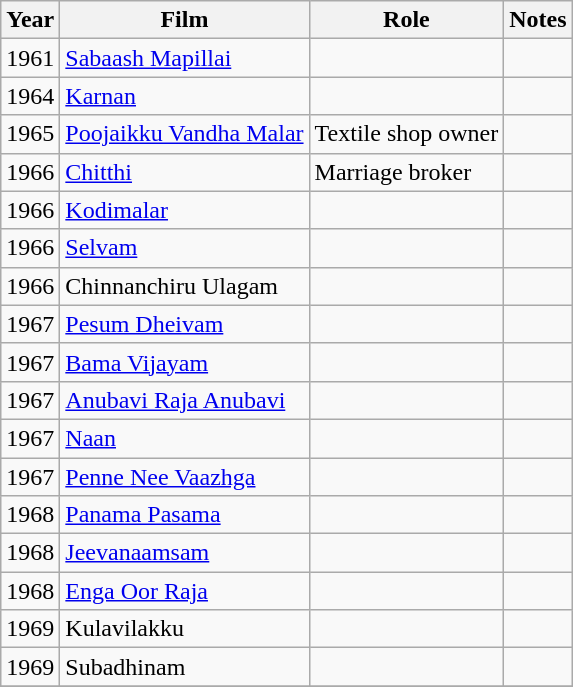<table class="wikitable">
<tr>
<th>Year</th>
<th>Film</th>
<th>Role</th>
<th>Notes</th>
</tr>
<tr>
<td>1961</td>
<td><a href='#'>Sabaash Mapillai</a></td>
<td></td>
<td></td>
</tr>
<tr>
<td>1964</td>
<td><a href='#'>Karnan</a></td>
<td></td>
<td></td>
</tr>
<tr>
<td>1965</td>
<td><a href='#'>Poojaikku Vandha Malar</a></td>
<td>Textile shop owner</td>
<td></td>
</tr>
<tr>
<td>1966</td>
<td><a href='#'>Chitthi</a></td>
<td>Marriage broker</td>
<td></td>
</tr>
<tr>
<td>1966</td>
<td><a href='#'>Kodimalar</a></td>
<td></td>
<td></td>
</tr>
<tr>
<td>1966</td>
<td><a href='#'>Selvam</a></td>
<td></td>
<td></td>
</tr>
<tr>
<td>1966</td>
<td>Chinnanchiru Ulagam</td>
<td></td>
<td></td>
</tr>
<tr>
<td>1967</td>
<td><a href='#'>Pesum Dheivam</a></td>
<td></td>
<td></td>
</tr>
<tr>
<td>1967</td>
<td><a href='#'>Bama Vijayam</a></td>
<td></td>
<td></td>
</tr>
<tr>
<td>1967</td>
<td><a href='#'>Anubavi Raja Anubavi</a></td>
<td></td>
<td></td>
</tr>
<tr>
<td>1967</td>
<td><a href='#'>Naan</a></td>
<td></td>
<td></td>
</tr>
<tr>
<td>1967</td>
<td><a href='#'>Penne Nee Vaazhga</a></td>
<td></td>
<td></td>
</tr>
<tr>
<td>1968</td>
<td><a href='#'>Panama Pasama</a></td>
<td></td>
<td></td>
</tr>
<tr>
<td>1968</td>
<td><a href='#'>Jeevanaamsam</a></td>
<td></td>
<td></td>
</tr>
<tr>
<td>1968</td>
<td><a href='#'>Enga Oor Raja</a></td>
<td></td>
<td></td>
</tr>
<tr>
<td>1969</td>
<td>Kulavilakku</td>
<td></td>
<td></td>
</tr>
<tr>
<td>1969</td>
<td>Subadhinam</td>
<td></td>
<td></td>
</tr>
<tr>
</tr>
</table>
